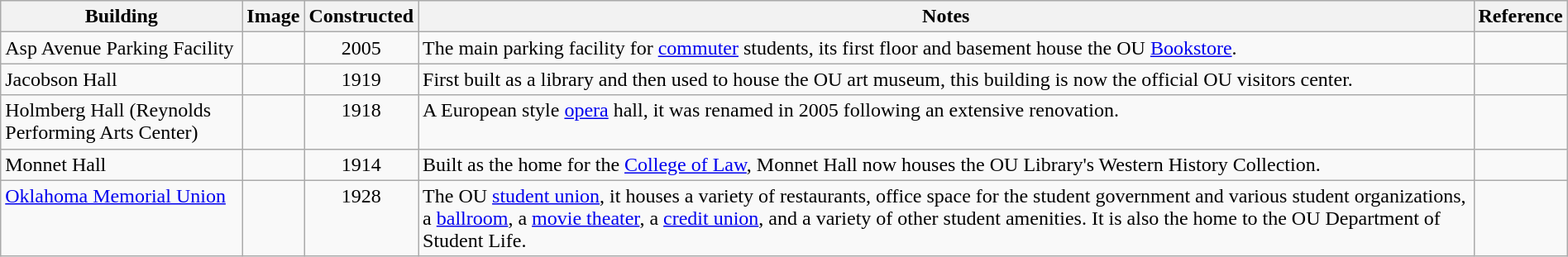<table class="wikitable sortable" style="width:100%">
<tr>
<th width="*">Building</th>
<th width="*" class="unsortable">Image</th>
<th width="*">Constructed</th>
<th width="*" class="unsortable">Notes</th>
<th wdith="*" class="unsortable">Reference</th>
</tr>
<tr valign="top">
<td>Asp Avenue Parking Facility</td>
<td align="center"></td>
<td align="center">2005</td>
<td>The main parking facility for <a href='#'>commuter</a> students, its first floor and basement house the OU <a href='#'>Bookstore</a>.</td>
<td align="center"></td>
</tr>
<tr valign="top">
<td>Jacobson Hall</td>
<td align="center"></td>
<td align="center">1919</td>
<td>First built as a library and then used to house the OU art museum, this building is now the official OU visitors center.</td>
<td align="center"></td>
</tr>
<tr valign="top">
<td>Holmberg Hall (Reynolds Performing Arts Center)</td>
<td align="center"></td>
<td align="center">1918</td>
<td>A European style <a href='#'>opera</a> hall, it was renamed in 2005 following an extensive renovation.</td>
<td align="center"></td>
</tr>
<tr valign="top">
<td>Monnet Hall</td>
<td align="center"></td>
<td align="center">1914</td>
<td>Built as the home for the <a href='#'>College of Law</a>, Monnet Hall now houses the OU Library's Western History Collection.</td>
<td align="center"></td>
</tr>
<tr valign="top">
<td><a href='#'>Oklahoma Memorial Union</a></td>
<td align="center"></td>
<td align="center">1928</td>
<td>The OU <a href='#'>student union</a>, it houses a variety of restaurants, office space for the student government and various student organizations, a <a href='#'>ballroom</a>, a <a href='#'>movie theater</a>, a <a href='#'>credit union</a>, and a variety of other student amenities. It is also the home to the OU Department of Student Life.</td>
<td align="center"></td>
</tr>
</table>
